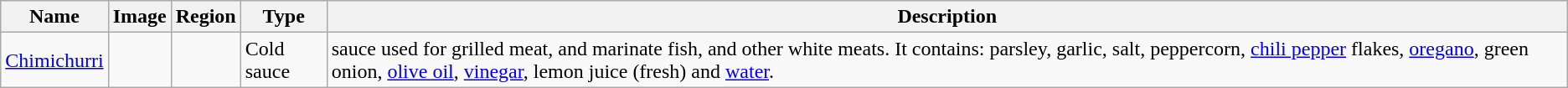<table class="wikitable">
<tr>
<th>Name</th>
<th>Image</th>
<th>Region</th>
<th>Type</th>
<th>Description</th>
</tr>
<tr>
<td><a href='#'>Chimichurri</a></td>
<td></td>
<td></td>
<td>Cold sauce</td>
<td>sauce used for grilled meat, and marinate fish, and other white meats. It contains: parsley, garlic, salt, peppercorn, <a href='#'>chili pepper</a> flakes, <a href='#'>oregano</a>, green onion, <a href='#'>olive oil</a>, <a href='#'>vinegar</a>, lemon juice (fresh) and <a href='#'>water</a>.</td>
</tr>
</table>
